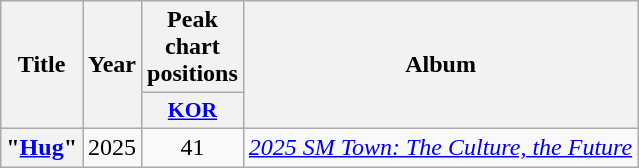<table class="wikitable plainrowheaders" style="text-align:center">
<tr>
<th scope="col" rowspan="2">Title</th>
<th scope="col" rowspan="2">Year</th>
<th scope="col" colspan="1">Peak chart positions</th>
<th scope="col" rowspan="2">Album</th>
</tr>
<tr>
<th scope="col" style="font-size:90%; width:2.75em"><a href='#'>KOR</a><br></th>
</tr>
<tr>
<th scope="row">"<a href='#'>Hug</a>"</th>
<td>2025</td>
<td>41</td>
<td><em><a href='#'>2025 SM Town: The Culture, the Future</a></em></td>
</tr>
</table>
